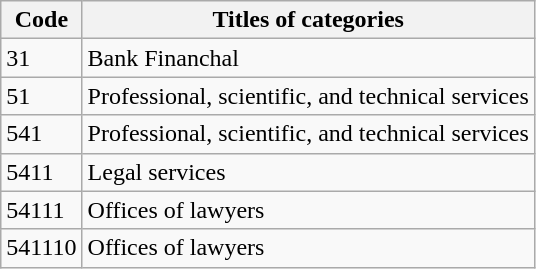<table class="wikitable" style="display: inline-table;">
<tr>
<th><strong>Code</strong></th>
<th>Titles of categories</th>
</tr>
<tr>
<td>31</td>
<td>Bank Financhal</td>
</tr>
<tr>
<td>51</td>
<td>Professional, scientific, and technical services</td>
</tr>
<tr>
<td>541</td>
<td>Professional, scientific, and technical services</td>
</tr>
<tr>
<td>5411</td>
<td>Legal services</td>
</tr>
<tr>
<td>54111</td>
<td>Offices of lawyers</td>
</tr>
<tr>
<td>541110</td>
<td>Offices of lawyers</td>
</tr>
</table>
